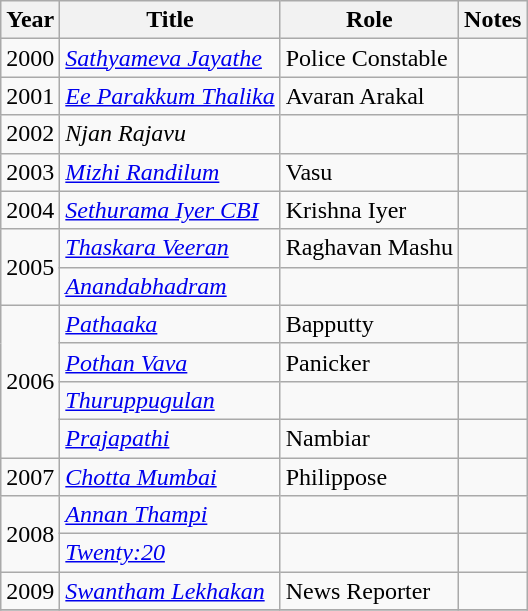<table class="wikitable sortable">
<tr>
<th>Year</th>
<th>Title</th>
<th>Role</th>
<th class="unsortable">Notes</th>
</tr>
<tr>
<td>2000</td>
<td><em><a href='#'>Sathyameva Jayathe</a></em></td>
<td>Police Constable</td>
<td></td>
</tr>
<tr>
<td>2001</td>
<td><em><a href='#'>Ee Parakkum Thalika</a></em></td>
<td>Avaran Arakal</td>
<td></td>
</tr>
<tr>
<td>2002</td>
<td><em>Njan Rajavu</em></td>
<td></td>
<td></td>
</tr>
<tr>
<td>2003</td>
<td><em><a href='#'>Mizhi Randilum</a></em></td>
<td>Vasu</td>
<td></td>
</tr>
<tr>
<td>2004</td>
<td><em><a href='#'>Sethurama Iyer CBI</a></em></td>
<td>Krishna Iyer</td>
<td></td>
</tr>
<tr>
<td rowspan=2>2005</td>
<td><em><a href='#'>Thaskara Veeran</a></em></td>
<td>Raghavan Mashu</td>
<td></td>
</tr>
<tr>
<td><em><a href='#'>Anandabhadram</a></em></td>
<td></td>
<td></td>
</tr>
<tr>
<td rowspan=4>2006</td>
<td><em><a href='#'>Pathaaka</a></em></td>
<td>Bapputty</td>
<td></td>
</tr>
<tr>
<td><em><a href='#'>Pothan Vava</a></em></td>
<td>Panicker</td>
<td></td>
</tr>
<tr>
<td><em><a href='#'>Thuruppugulan</a></em></td>
<td></td>
<td></td>
</tr>
<tr>
<td><em><a href='#'>Prajapathi</a></em></td>
<td>Nambiar</td>
<td></td>
</tr>
<tr>
<td>2007</td>
<td><em><a href='#'>Chotta Mumbai</a></em></td>
<td>Philippose</td>
<td></td>
</tr>
<tr>
<td rowspan=2>2008</td>
<td><em><a href='#'>Annan Thampi</a></em></td>
<td></td>
<td></td>
</tr>
<tr>
<td><em><a href='#'>Twenty:20</a></em></td>
<td></td>
<td></td>
</tr>
<tr>
<td>2009</td>
<td><em><a href='#'>Swantham Lekhakan</a></em></td>
<td>News Reporter</td>
<td></td>
</tr>
<tr>
</tr>
</table>
